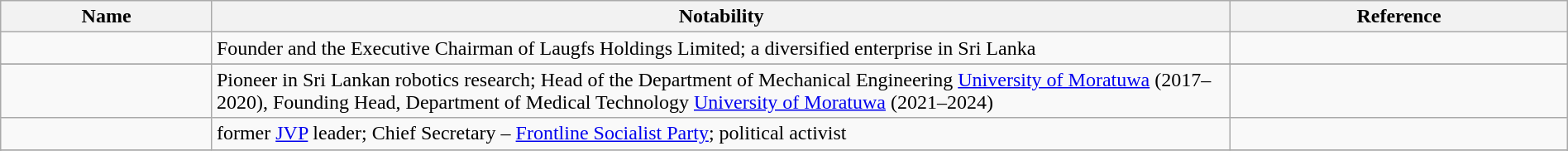<table class="wikitable sortable" style="width:100%">
<tr>
<th style="width:*;">Name</th>
<th style="width:65%;" class="unsortable">Notability</th>
<th style="width:*;" class="unsortable">Reference</th>
</tr>
<tr>
<td></td>
<td>Founder and the Executive Chairman of Laugfs Holdings Limited; a diversified enterprise in Sri Lanka</td>
<td></td>
</tr>
<tr>
</tr>
<tr>
<td></td>
<td>Pioneer in Sri Lankan robotics research; Head of the Department of Mechanical Engineering <a href='#'>University of Moratuwa</a> (2017–2020), Founding Head, Department of Medical Technology <a href='#'>University of Moratuwa</a> (2021–2024)</td>
<td></td>
</tr>
<tr>
<td></td>
<td>former <a href='#'>JVP</a> leader; Chief Secretary – <a href='#'>Frontline Socialist Party</a>; political activist</td>
<td></td>
</tr>
<tr>
</tr>
<tr>
</tr>
</table>
